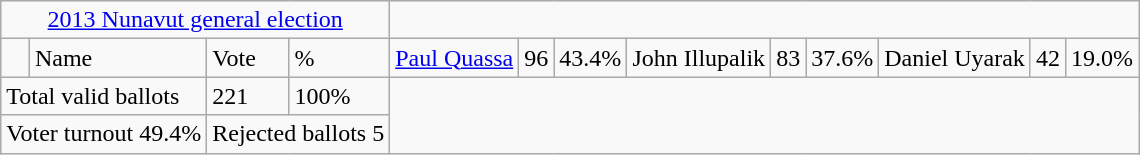<table class="wikitable">
<tr>
<td colspan=4 align=center><a href='#'>2013 Nunavut general election</a></td>
</tr>
<tr>
<td></td>
<td>Name</td>
<td>Vote</td>
<td>%<br></td>
<td><a href='#'>Paul Quassa</a></td>
<td>96</td>
<td>43.4%<br></td>
<td>John Illupalik</td>
<td>83</td>
<td>37.6%<br></td>
<td>Daniel Uyarak</td>
<td>42</td>
<td>19.0%</td>
</tr>
<tr>
<td colspan=2>Total valid ballots</td>
<td>221</td>
<td>100%</td>
</tr>
<tr>
<td colspan=2>Voter turnout 49.4%</td>
<td colspan=2>Rejected ballots 5</td>
</tr>
</table>
